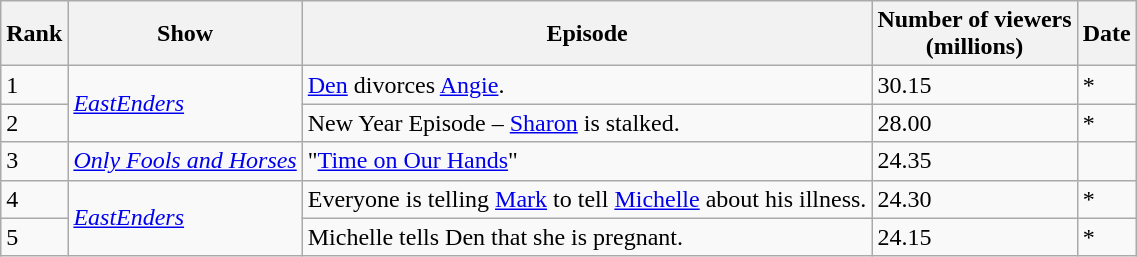<table class="sortable wikitable">
<tr>
<th>Rank</th>
<th>Show</th>
<th>Episode</th>
<th>Number of viewers<br> (millions)</th>
<th>Date</th>
</tr>
<tr>
<td>1</td>
<td rowspan="2"><em><a href='#'>EastEnders</a></em></td>
<td><a href='#'>Den</a> divorces <a href='#'>Angie</a>.</td>
<td>30.15</td>
<td>*</td>
</tr>
<tr>
<td>2</td>
<td>New Year Episode – <a href='#'>Sharon</a> is stalked.</td>
<td>28.00</td>
<td>*</td>
</tr>
<tr>
<td>3</td>
<td><em><a href='#'>Only Fools and Horses</a></em></td>
<td>"<a href='#'>Time on Our Hands</a>"</td>
<td>24.35</td>
<td></td>
</tr>
<tr>
<td>4</td>
<td rowspan="2"><em><a href='#'>EastEnders</a></em></td>
<td>Everyone is telling <a href='#'>Mark</a> to tell <a href='#'>Michelle</a> about his illness.</td>
<td>24.30</td>
<td>*</td>
</tr>
<tr>
<td>5</td>
<td>Michelle tells Den that she is pregnant.</td>
<td>24.15</td>
<td>*</td>
</tr>
</table>
